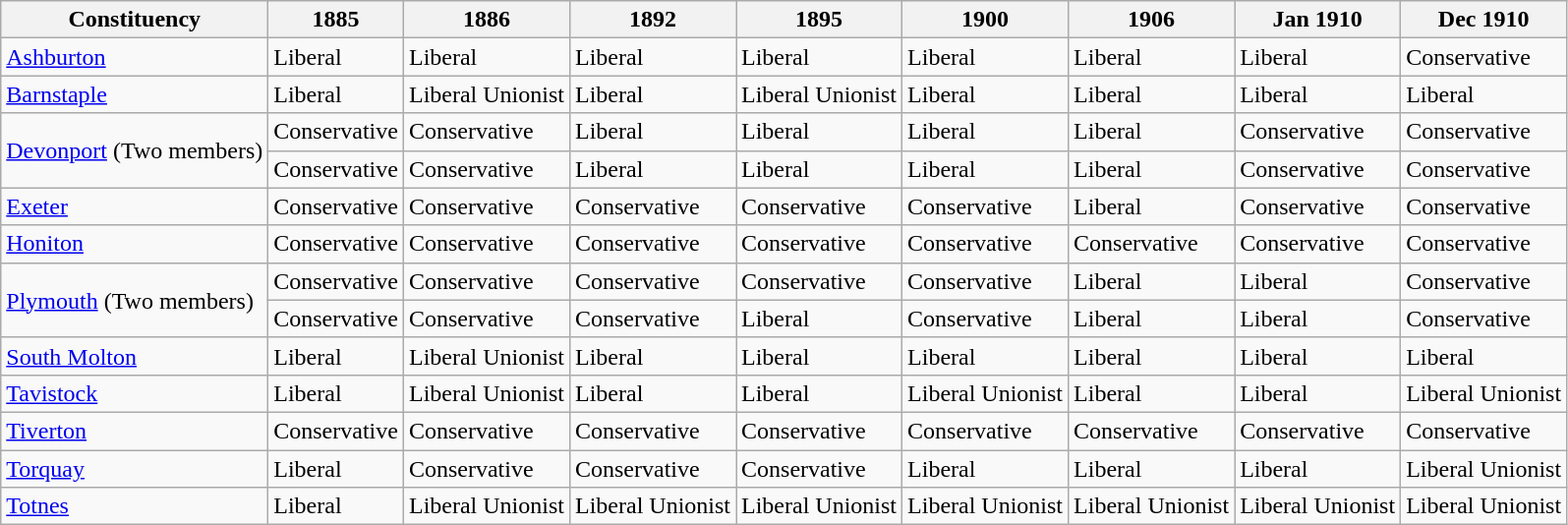<table class="wikitable">
<tr>
<th>Constituency</th>
<th>1885</th>
<th>1886</th>
<th>1892</th>
<th>1895</th>
<th>1900</th>
<th>1906</th>
<th>Jan 1910</th>
<th>Dec 1910</th>
</tr>
<tr>
<td><a href='#'>Ashburton</a></td>
<td bgcolor=>Liberal</td>
<td bgcolor=>Liberal</td>
<td bgcolor=>Liberal</td>
<td bgcolor=>Liberal</td>
<td bgcolor=>Liberal</td>
<td bgcolor=>Liberal</td>
<td bgcolor=>Liberal</td>
<td bgcolor=>Conservative</td>
</tr>
<tr>
<td><a href='#'>Barnstaple</a></td>
<td bgcolor=>Liberal</td>
<td bgcolor=>Liberal Unionist</td>
<td bgcolor=>Liberal</td>
<td bgcolor=>Liberal Unionist</td>
<td bgcolor=>Liberal</td>
<td bgcolor=>Liberal</td>
<td bgcolor=>Liberal</td>
<td bgcolor=>Liberal</td>
</tr>
<tr>
<td rowspan="2"><a href='#'>Devonport</a> (Two members)</td>
<td bgcolor=>Conservative</td>
<td bgcolor=>Conservative</td>
<td bgcolor=>Liberal</td>
<td bgcolor=>Liberal</td>
<td bgcolor=>Liberal</td>
<td bgcolor=>Liberal</td>
<td bgcolor=>Conservative</td>
<td bgcolor=>Conservative</td>
</tr>
<tr>
<td bgcolor=>Conservative</td>
<td bgcolor=>Conservative</td>
<td bgcolor=>Liberal</td>
<td bgcolor=>Liberal</td>
<td bgcolor=>Liberal</td>
<td bgcolor=>Liberal</td>
<td bgcolor=>Conservative</td>
<td bgcolor=>Conservative</td>
</tr>
<tr>
<td><a href='#'>Exeter</a></td>
<td bgcolor=>Conservative</td>
<td bgcolor=>Conservative</td>
<td bgcolor=>Conservative</td>
<td bgcolor=>Conservative</td>
<td bgcolor=>Conservative</td>
<td bgcolor=>Liberal</td>
<td bgcolor=>Conservative</td>
<td bgcolor=>Conservative</td>
</tr>
<tr>
<td><a href='#'>Honiton</a></td>
<td bgcolor=>Conservative</td>
<td bgcolor=>Conservative</td>
<td bgcolor=>Conservative</td>
<td bgcolor=>Conservative</td>
<td bgcolor=>Conservative</td>
<td bgcolor=>Conservative</td>
<td bgcolor=>Conservative</td>
<td bgcolor=>Conservative</td>
</tr>
<tr>
<td rowspan="2"><a href='#'>Plymouth</a> (Two members)</td>
<td bgcolor=>Conservative</td>
<td bgcolor=>Conservative</td>
<td bgcolor=>Conservative</td>
<td bgcolor=>Conservative</td>
<td bgcolor=>Conservative</td>
<td bgcolor=>Liberal</td>
<td bgcolor=>Liberal</td>
<td bgcolor=>Conservative</td>
</tr>
<tr>
<td bgcolor=>Conservative</td>
<td bgcolor=>Conservative</td>
<td bgcolor=>Conservative</td>
<td bgcolor=>Liberal</td>
<td bgcolor=>Conservative</td>
<td bgcolor=>Liberal</td>
<td bgcolor=>Liberal</td>
<td bgcolor=>Conservative</td>
</tr>
<tr>
<td><a href='#'>South Molton</a></td>
<td bgcolor=>Liberal</td>
<td bgcolor=>Liberal Unionist</td>
<td bgcolor=>Liberal</td>
<td bgcolor=>Liberal</td>
<td bgcolor=>Liberal</td>
<td bgcolor=>Liberal</td>
<td bgcolor=>Liberal</td>
<td bgcolor=>Liberal</td>
</tr>
<tr>
<td><a href='#'>Tavistock</a></td>
<td bgcolor=>Liberal</td>
<td bgcolor=>Liberal Unionist</td>
<td bgcolor=>Liberal</td>
<td bgcolor=>Liberal</td>
<td bgcolor=>Liberal Unionist</td>
<td bgcolor=>Liberal</td>
<td bgcolor=>Liberal</td>
<td bgcolor=>Liberal Unionist</td>
</tr>
<tr>
<td><a href='#'>Tiverton</a></td>
<td bgcolor=>Conservative</td>
<td bgcolor=>Conservative</td>
<td bgcolor=>Conservative</td>
<td bgcolor=>Conservative</td>
<td bgcolor=>Conservative</td>
<td bgcolor=>Conservative</td>
<td bgcolor=>Conservative</td>
<td bgcolor=>Conservative</td>
</tr>
<tr>
<td><a href='#'>Torquay</a></td>
<td bgcolor=>Liberal</td>
<td bgcolor=>Conservative</td>
<td bgcolor=>Conservative</td>
<td bgcolor=>Conservative</td>
<td bgcolor=>Liberal</td>
<td bgcolor=>Liberal</td>
<td bgcolor=>Liberal</td>
<td bgcolor=>Liberal Unionist</td>
</tr>
<tr>
<td><a href='#'>Totnes</a></td>
<td bgcolor=>Liberal</td>
<td bgcolor=>Liberal Unionist</td>
<td bgcolor=>Liberal Unionist</td>
<td bgcolor=>Liberal Unionist</td>
<td bgcolor=>Liberal Unionist</td>
<td bgcolor=>Liberal Unionist</td>
<td bgcolor=>Liberal Unionist</td>
<td bgcolor=>Liberal Unionist</td>
</tr>
</table>
